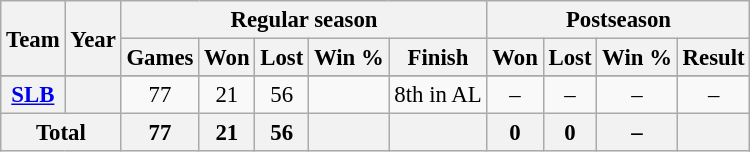<table class="wikitable" style="font-size: 95%; text-align:center;">
<tr>
<th rowspan="2">Team</th>
<th rowspan="2">Year</th>
<th colspan="5">Regular season</th>
<th colspan="4">Postseason</th>
</tr>
<tr>
<th>Games</th>
<th>Won</th>
<th>Lost</th>
<th>Win %</th>
<th>Finish</th>
<th>Won</th>
<th>Lost</th>
<th>Win %</th>
<th>Result</th>
</tr>
<tr>
</tr>
<tr>
<th><a href='#'>SLB</a></th>
<th></th>
<td>77</td>
<td>21</td>
<td>56</td>
<td></td>
<td>8th in AL</td>
<td>–</td>
<td>–</td>
<td>–</td>
<td>–</td>
</tr>
<tr>
<th colspan="2">Total</th>
<th>77</th>
<th>21</th>
<th>56</th>
<th></th>
<th></th>
<th>0</th>
<th>0</th>
<th>–</th>
<th></th>
</tr>
</table>
